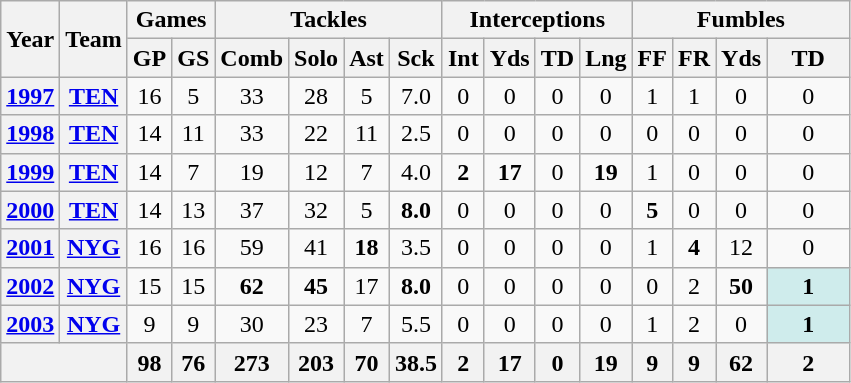<table class="wikitable" style="text-align:center">
<tr>
<th rowspan="2">Year</th>
<th rowspan="2">Team</th>
<th colspan="2">Games</th>
<th colspan="4">Tackles</th>
<th colspan="4">Interceptions</th>
<th colspan="4">Fumbles</th>
</tr>
<tr>
<th>GP</th>
<th>GS</th>
<th>Comb</th>
<th>Solo</th>
<th>Ast</th>
<th>Sck</th>
<th>Int</th>
<th>Yds</th>
<th>TD</th>
<th>Lng</th>
<th>FF</th>
<th>FR</th>
<th>Yds</th>
<th>TD</th>
</tr>
<tr>
<th><a href='#'>1997</a></th>
<th><a href='#'>TEN</a></th>
<td>16</td>
<td>5</td>
<td>33</td>
<td>28</td>
<td>5</td>
<td>7.0</td>
<td>0</td>
<td>0</td>
<td>0</td>
<td>0</td>
<td>1</td>
<td>1</td>
<td>0</td>
<td>0</td>
</tr>
<tr>
<th><a href='#'>1998</a></th>
<th><a href='#'>TEN</a></th>
<td>14</td>
<td>11</td>
<td>33</td>
<td>22</td>
<td>11</td>
<td>2.5</td>
<td>0</td>
<td>0</td>
<td>0</td>
<td>0</td>
<td>0</td>
<td>0</td>
<td>0</td>
<td>0</td>
</tr>
<tr>
<th><a href='#'>1999</a></th>
<th><a href='#'>TEN</a></th>
<td>14</td>
<td>7</td>
<td>19</td>
<td>12</td>
<td>7</td>
<td>4.0</td>
<td><strong>2</strong></td>
<td><strong>17</strong></td>
<td>0</td>
<td><strong>19</strong></td>
<td>1</td>
<td>0</td>
<td>0</td>
<td>0</td>
</tr>
<tr>
<th><a href='#'>2000</a></th>
<th><a href='#'>TEN</a></th>
<td>14</td>
<td>13</td>
<td>37</td>
<td>32</td>
<td>5</td>
<td><strong>8.0</strong></td>
<td>0</td>
<td>0</td>
<td>0</td>
<td>0</td>
<td><strong>5</strong></td>
<td>0</td>
<td>0</td>
<td>0</td>
</tr>
<tr>
<th><a href='#'>2001</a></th>
<th><a href='#'>NYG</a></th>
<td>16</td>
<td>16</td>
<td>59</td>
<td>41</td>
<td><strong>18</strong></td>
<td>3.5</td>
<td>0</td>
<td>0</td>
<td>0</td>
<td>0</td>
<td>1</td>
<td><strong>4</strong></td>
<td>12</td>
<td>0</td>
</tr>
<tr>
<th><a href='#'>2002</a></th>
<th><a href='#'>NYG</a></th>
<td>15</td>
<td>15</td>
<td><strong>62</strong></td>
<td><strong>45</strong></td>
<td>17</td>
<td><strong>8.0</strong></td>
<td>0</td>
<td>0</td>
<td>0</td>
<td>0</td>
<td>0</td>
<td>2</td>
<td><strong>50</strong></td>
<td style="background:#cfecec; width:3em;"><strong>1</strong></td>
</tr>
<tr>
<th><a href='#'>2003</a></th>
<th><a href='#'>NYG</a></th>
<td>9</td>
<td>9</td>
<td>30</td>
<td>23</td>
<td>7</td>
<td>5.5</td>
<td>0</td>
<td>0</td>
<td>0</td>
<td>0</td>
<td>1</td>
<td>2</td>
<td>0</td>
<td style="background:#cfecec; width:3em;"><strong>1</strong></td>
</tr>
<tr>
<th colspan="2"></th>
<th>98</th>
<th>76</th>
<th>273</th>
<th>203</th>
<th>70</th>
<th>38.5</th>
<th>2</th>
<th>17</th>
<th>0</th>
<th>19</th>
<th>9</th>
<th>9</th>
<th>62</th>
<th>2</th>
</tr>
</table>
